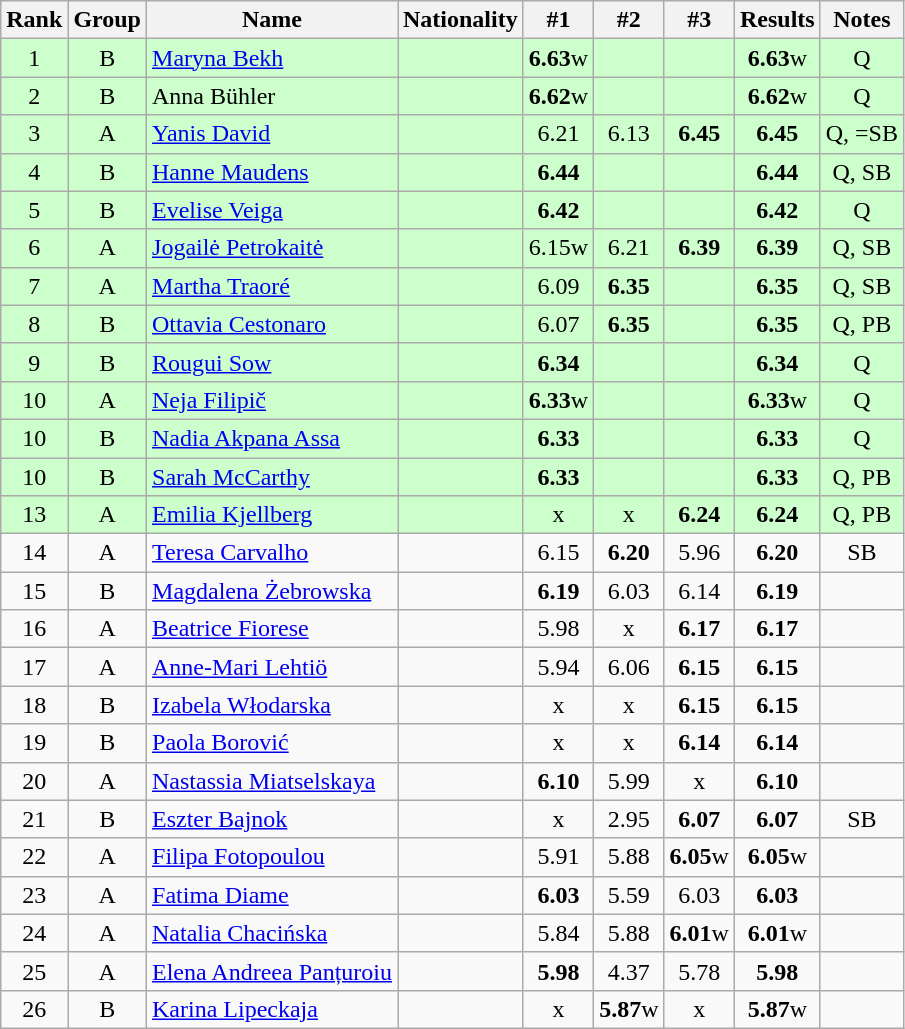<table class="wikitable sortable" style="text-align:center">
<tr>
<th>Rank</th>
<th>Group</th>
<th>Name</th>
<th>Nationality</th>
<th>#1</th>
<th>#2</th>
<th>#3</th>
<th>Results</th>
<th>Notes</th>
</tr>
<tr bgcolor=ccffcc>
<td>1</td>
<td>B</td>
<td align=left><a href='#'>Maryna Bekh</a></td>
<td align=left></td>
<td><strong>6.63</strong>w</td>
<td></td>
<td></td>
<td><strong>6.63</strong>w</td>
<td>Q</td>
</tr>
<tr bgcolor=ccffcc>
<td>2</td>
<td>B</td>
<td align=left>Anna Bühler</td>
<td align=left></td>
<td><strong>6.62</strong>w</td>
<td></td>
<td></td>
<td><strong>6.62</strong>w</td>
<td>Q</td>
</tr>
<tr bgcolor=ccffcc>
<td>3</td>
<td>A</td>
<td align=left><a href='#'>Yanis David</a></td>
<td align=left></td>
<td>6.21</td>
<td>6.13</td>
<td><strong>6.45</strong></td>
<td><strong>6.45</strong></td>
<td>Q, =SB</td>
</tr>
<tr bgcolor=ccffcc>
<td>4</td>
<td>B</td>
<td align=left><a href='#'>Hanne Maudens</a></td>
<td align=left></td>
<td><strong>6.44</strong></td>
<td></td>
<td></td>
<td><strong>6.44</strong></td>
<td>Q, SB</td>
</tr>
<tr bgcolor=ccffcc>
<td>5</td>
<td>B</td>
<td align=left><a href='#'>Evelise Veiga</a></td>
<td align=left></td>
<td><strong>6.42</strong></td>
<td></td>
<td></td>
<td><strong>6.42</strong></td>
<td>Q</td>
</tr>
<tr bgcolor=ccffcc>
<td>6</td>
<td>A</td>
<td align=left><a href='#'>Jogailė Petrokaitė</a></td>
<td align=left></td>
<td>6.15w</td>
<td>6.21</td>
<td><strong>6.39</strong></td>
<td><strong>6.39</strong></td>
<td>Q, SB</td>
</tr>
<tr bgcolor=ccffcc>
<td>7</td>
<td>A</td>
<td align=left><a href='#'>Martha Traoré</a></td>
<td align=left></td>
<td>6.09</td>
<td><strong>6.35</strong></td>
<td></td>
<td><strong>6.35</strong></td>
<td>Q, SB</td>
</tr>
<tr bgcolor=ccffcc>
<td>8</td>
<td>B</td>
<td align=left><a href='#'>Ottavia Cestonaro</a></td>
<td align=left></td>
<td>6.07</td>
<td><strong>6.35</strong></td>
<td></td>
<td><strong>6.35</strong></td>
<td>Q, PB</td>
</tr>
<tr bgcolor=ccffcc>
<td>9</td>
<td>B</td>
<td align=left><a href='#'>Rougui Sow</a></td>
<td align=left></td>
<td><strong>6.34</strong></td>
<td></td>
<td></td>
<td><strong>6.34</strong></td>
<td>Q</td>
</tr>
<tr bgcolor=ccffcc>
<td>10</td>
<td>A</td>
<td align=left><a href='#'>Neja Filipič</a></td>
<td align=left></td>
<td><strong>6.33</strong>w</td>
<td></td>
<td></td>
<td><strong>6.33</strong>w</td>
<td>Q</td>
</tr>
<tr bgcolor=ccffcc>
<td>10</td>
<td>B</td>
<td align=left><a href='#'>Nadia Akpana Assa</a></td>
<td align=left></td>
<td><strong>6.33</strong></td>
<td></td>
<td></td>
<td><strong>6.33</strong></td>
<td>Q</td>
</tr>
<tr bgcolor=ccffcc>
<td>10</td>
<td>B</td>
<td align=left><a href='#'>Sarah McCarthy</a></td>
<td align=left></td>
<td><strong>6.33</strong></td>
<td></td>
<td></td>
<td><strong>6.33</strong></td>
<td>Q, PB</td>
</tr>
<tr bgcolor=ccffcc>
<td>13</td>
<td>A</td>
<td align=left><a href='#'>Emilia Kjellberg</a></td>
<td align=left></td>
<td>x</td>
<td>x</td>
<td><strong>6.24</strong></td>
<td><strong>6.24</strong></td>
<td>Q, PB</td>
</tr>
<tr>
<td>14</td>
<td>A</td>
<td align=left><a href='#'>Teresa Carvalho</a></td>
<td align=left></td>
<td>6.15</td>
<td><strong>6.20</strong></td>
<td>5.96</td>
<td><strong>6.20</strong></td>
<td>SB</td>
</tr>
<tr>
<td>15</td>
<td>B</td>
<td align=left><a href='#'>Magdalena Żebrowska</a></td>
<td align=left></td>
<td><strong>6.19</strong></td>
<td>6.03</td>
<td>6.14</td>
<td><strong>6.19</strong></td>
<td></td>
</tr>
<tr>
<td>16</td>
<td>A</td>
<td align=left><a href='#'>Beatrice Fiorese</a></td>
<td align=left></td>
<td>5.98</td>
<td>x</td>
<td><strong>6.17</strong></td>
<td><strong>6.17</strong></td>
<td></td>
</tr>
<tr>
<td>17</td>
<td>A</td>
<td align=left><a href='#'>Anne-Mari Lehtiö</a></td>
<td align=left></td>
<td>5.94</td>
<td>6.06</td>
<td><strong>6.15</strong></td>
<td><strong>6.15</strong></td>
<td></td>
</tr>
<tr>
<td>18</td>
<td>B</td>
<td align=left><a href='#'>Izabela Włodarska</a></td>
<td align=left></td>
<td>x</td>
<td>x</td>
<td><strong>6.15</strong></td>
<td><strong>6.15</strong></td>
<td></td>
</tr>
<tr>
<td>19</td>
<td>B</td>
<td align=left><a href='#'>Paola Borović</a></td>
<td align=left></td>
<td>x</td>
<td>x</td>
<td><strong>6.14</strong></td>
<td><strong>6.14</strong></td>
<td></td>
</tr>
<tr>
<td>20</td>
<td>A</td>
<td align=left><a href='#'>Nastassia Miatselskaya</a></td>
<td align=left></td>
<td><strong>6.10</strong></td>
<td>5.99</td>
<td>x</td>
<td><strong>6.10</strong></td>
<td></td>
</tr>
<tr>
<td>21</td>
<td>B</td>
<td align=left><a href='#'>Eszter Bajnok</a></td>
<td align=left></td>
<td>x</td>
<td>2.95</td>
<td><strong>6.07</strong></td>
<td><strong>6.07</strong></td>
<td>SB</td>
</tr>
<tr>
<td>22</td>
<td>A</td>
<td align=left><a href='#'>Filipa Fotopoulou</a></td>
<td align=left></td>
<td>5.91</td>
<td>5.88</td>
<td><strong>6.05</strong>w</td>
<td><strong>6.05</strong>w</td>
<td></td>
</tr>
<tr>
<td>23</td>
<td>A</td>
<td align=left><a href='#'>Fatima Diame</a></td>
<td align=left></td>
<td><strong>6.03</strong></td>
<td>5.59</td>
<td>6.03</td>
<td><strong>6.03</strong></td>
<td></td>
</tr>
<tr>
<td>24</td>
<td>A</td>
<td align=left><a href='#'>Natalia Chacińska</a></td>
<td align=left></td>
<td>5.84</td>
<td>5.88</td>
<td><strong>6.01</strong>w</td>
<td><strong>6.01</strong>w</td>
<td></td>
</tr>
<tr>
<td>25</td>
<td>A</td>
<td align=left><a href='#'>Elena Andreea Panțuroiu</a></td>
<td align=left></td>
<td><strong>5.98</strong></td>
<td>4.37</td>
<td>5.78</td>
<td><strong>5.98</strong></td>
<td></td>
</tr>
<tr>
<td>26</td>
<td>B</td>
<td align=left><a href='#'>Karina Lipeckaja</a></td>
<td align=left></td>
<td>x</td>
<td><strong>5.87</strong>w</td>
<td>x</td>
<td><strong>5.87</strong>w</td>
<td></td>
</tr>
</table>
